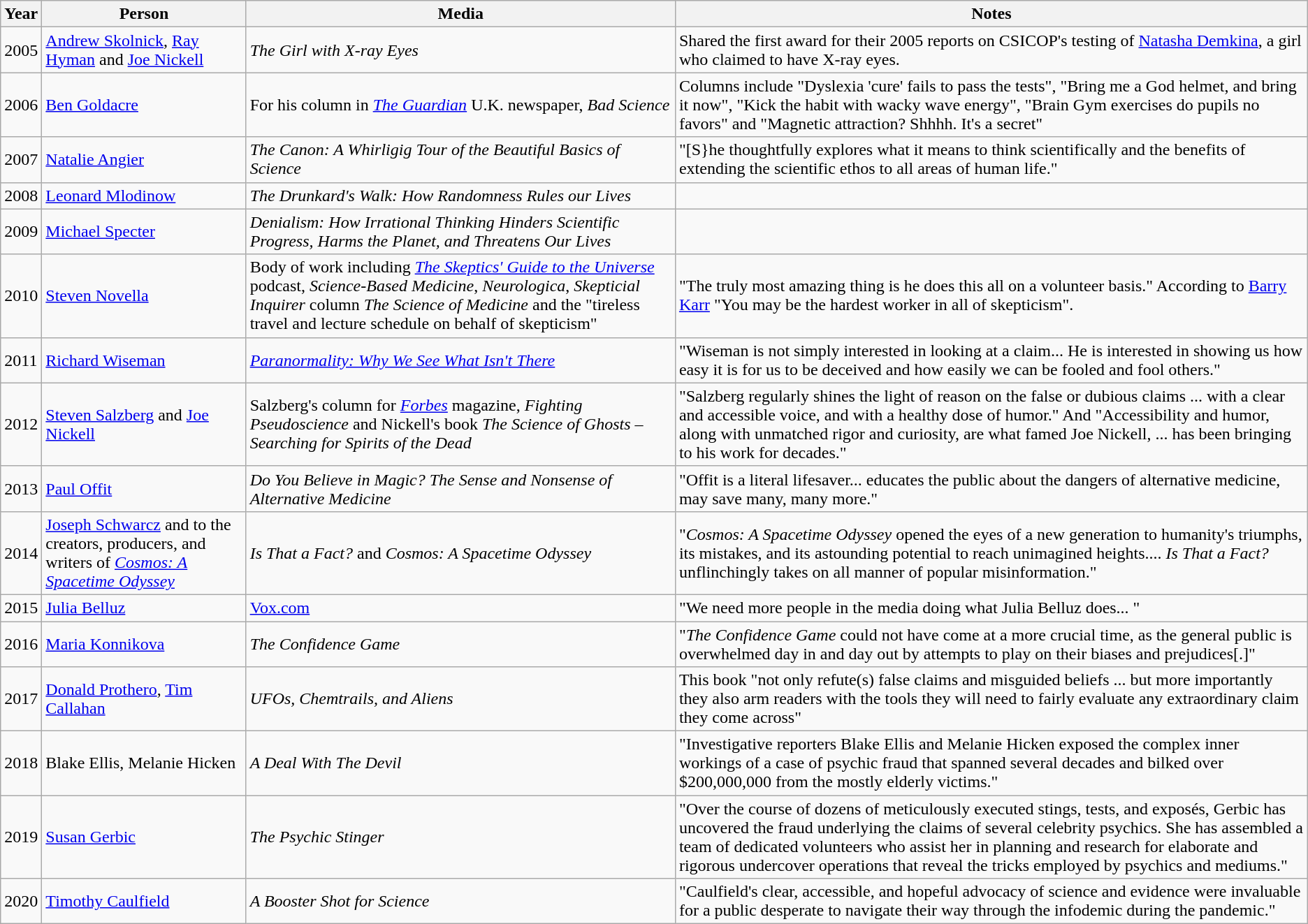<table class="wikitable sortable">
<tr>
<th>Year</th>
<th>Person</th>
<th>Media</th>
<th>Notes</th>
</tr>
<tr>
<td rowspan=1>2005</td>
<td><a href='#'>Andrew Skolnick</a>, <a href='#'>Ray Hyman</a> and <a href='#'>Joe Nickell</a></td>
<td><em>The Girl with X-ray Eyes</em></td>
<td>Shared the first award for their 2005 reports on CSICOP's testing of <a href='#'>Natasha Demkina</a>, a girl who claimed to have X-ray eyes.</td>
</tr>
<tr>
<td rowspan=1>2006</td>
<td><a href='#'>Ben Goldacre</a></td>
<td>For his column in <em><a href='#'>The Guardian</a></em> U.K. newspaper, <em>Bad Science</em></td>
<td>Columns include "Dyslexia 'cure' fails to pass the tests", "Bring me a God helmet, and bring it now", "Kick the habit with wacky wave energy", "Brain Gym exercises do pupils no favors" and "Magnetic attraction? Shhhh. It's a secret"</td>
</tr>
<tr>
<td rowspan=1>2007</td>
<td><a href='#'>Natalie Angier</a></td>
<td><em>The Canon: A Whirligig Tour of the Beautiful Basics of Science</em></td>
<td>"[S}he thoughtfully explores what it means to think scientifically and the benefits of extending the scientific ethos to all areas of human life."</td>
</tr>
<tr>
<td rowspan=1>2008</td>
<td><a href='#'>Leonard Mlodinow</a></td>
<td><em>The Drunkard's Walk: How Randomness Rules our Lives</em></td>
<td></td>
</tr>
<tr>
<td rowspan=1>2009</td>
<td><a href='#'>Michael Specter</a></td>
<td><em>Denialism: How Irrational Thinking Hinders Scientific Progress, Harms the Planet, and Threatens Our Lives</em></td>
<td></td>
</tr>
<tr>
<td rowspan=1>2010</td>
<td><a href='#'>Steven Novella</a></td>
<td>Body of work including <em><a href='#'>The Skeptics' Guide to the Universe</a></em> podcast, <em>Science-Based Medicine</em>, <em>Neurologica</em>, <em>Skepticial Inquirer</em> column <em>The Science of Medicine</em> and the "tireless travel and lecture schedule on behalf of skepticism"</td>
<td>"The truly most amazing thing is he does this all on a volunteer basis." According to <a href='#'>Barry Karr</a> "You may be the hardest worker in all of skepticism".</td>
</tr>
<tr>
<td rowspan=1>2011</td>
<td><a href='#'>Richard Wiseman</a></td>
<td><em><a href='#'>Paranormality: Why We See What Isn't There</a></em></td>
<td>"Wiseman is not simply interested in looking at a claim... He is interested in showing us how easy it is for us to be deceived and how easily we can be fooled and fool others."</td>
</tr>
<tr>
<td rowspan=1>2012</td>
<td><a href='#'>Steven Salzberg</a> and <a href='#'>Joe Nickell</a></td>
<td>Salzberg's column for <em><a href='#'>Forbes</a></em> magazine, <em>Fighting Pseudoscience</em> and Nickell's book <em>The Science of Ghosts – Searching for Spirits of the Dead</em></td>
<td>"Salzberg regularly shines the light of reason on the false or dubious claims ... with a clear and accessible voice, and with a healthy dose of humor." And "Accessibility and humor, along with unmatched rigor and curiosity, are what famed Joe Nickell, ... has been bringing to his work for decades."</td>
</tr>
<tr>
<td rowspan=1>2013</td>
<td><a href='#'>Paul Offit</a></td>
<td><em>Do You Believe in Magic? The Sense and Nonsense of Alternative Medicine</em></td>
<td>"Offit is a literal lifesaver... educates the public about the dangers of alternative medicine, may save many, many more."</td>
</tr>
<tr>
<td rowspan=1>2014</td>
<td><a href='#'>Joseph Schwarcz</a> and to the creators, producers, and writers of <em><a href='#'>Cosmos: A Spacetime Odyssey</a></em></td>
<td><em>Is That a Fact?</em> and <em>Cosmos: A Spacetime Odyssey</em></td>
<td>"<em>Cosmos: A Spacetime Odyssey</em> opened the eyes of a new generation to humanity's triumphs, its mistakes, and its astounding potential to reach unimagined heights.... <em>Is That a Fact?</em> unflinchingly takes on all manner of popular misinformation."</td>
</tr>
<tr>
<td rowspan=1>2015</td>
<td><a href='#'>Julia Belluz</a></td>
<td><a href='#'>Vox.com</a></td>
<td>"We need more people in the media doing what Julia Belluz does... "</td>
</tr>
<tr>
<td rowspan=1>2016</td>
<td><a href='#'>Maria Konnikova</a></td>
<td><em>The Confidence Game</em></td>
<td>"<em>The Confidence Game</em> could not have come at a more crucial time, as the general public is overwhelmed day in and day out by attempts to play on their biases and prejudices[.]"</td>
</tr>
<tr>
<td rowspan=1>2017</td>
<td><a href='#'>Donald Prothero</a>, <a href='#'>Tim Callahan</a></td>
<td><em>UFOs, Chemtrails, and Aliens</em></td>
<td>This book "not only refute(s) false claims and misguided beliefs ... but more importantly they also arm readers with the tools they will need to fairly evaluate any extraordinary claim they come across"</td>
</tr>
<tr>
<td rowspan=1>2018</td>
<td>Blake Ellis, Melanie Hicken</td>
<td><em>A Deal With The Devil</em></td>
<td>"Investigative reporters Blake Ellis and Melanie Hicken exposed the complex inner workings of a case of psychic fraud that spanned several decades and bilked over $200,000,000 from the mostly elderly victims."</td>
</tr>
<tr>
<td rowspan=1>2019</td>
<td><a href='#'>Susan Gerbic</a></td>
<td><em>The Psychic Stinger</em></td>
<td>"Over the course of dozens of meticulously executed stings, tests, and exposés, Gerbic has uncovered the fraud underlying the claims of several celebrity psychics. She has assembled a team of dedicated volunteers who assist her in planning and research for elaborate and rigorous undercover operations that reveal the tricks employed by psychics and mediums."</td>
</tr>
<tr>
<td rowspan=1>2020</td>
<td><a href='#'>Timothy Caulfield</a></td>
<td><em>A Booster Shot for Science</em></td>
<td>"Caulfield's clear, accessible, and hopeful advocacy of science and evidence were invaluable for a public desperate to navigate their way through the infodemic during the pandemic."</td>
</tr>
</table>
